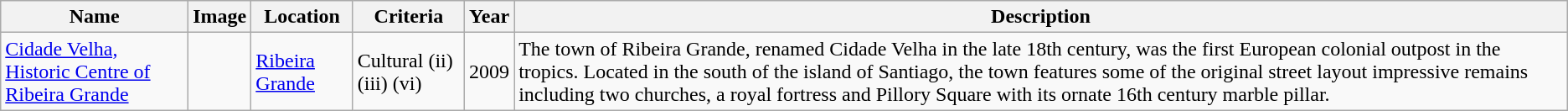<table class="wikitable sortable">
<tr>
<th>Name</th>
<th>Image</th>
<th>Location</th>
<th>Criteria</th>
<th>Year</th>
<th><strong>Description</strong></th>
</tr>
<tr>
<td><a href='#'>Cidade Velha, Historic Centre of Ribeira Grande</a></td>
<td></td>
<td><a href='#'>Ribeira Grande</a><br></td>
<td>Cultural (ii) (iii) (vi)</td>
<td>2009</td>
<td>The town of Ribeira Grande, renamed Cidade Velha in the late 18th century, was the first European colonial outpost in the tropics. Located in the south of the island of Santiago, the town features some of the original street layout impressive remains including two churches, a royal fortress and Pillory Square with its ornate 16th century marble pillar.</td>
</tr>
</table>
